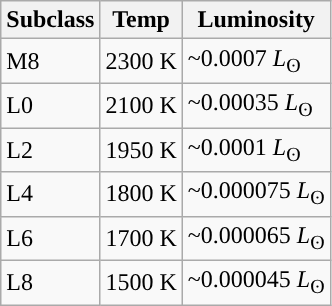<table class="wikitable floatright">
<tr>
<th>Subclass</th>
<th>Temp</th>
<th>Luminosity</th>
</tr>
<tr>
<td>M8</td>
<td style="background-color:#">2300 K</td>
<td>~0.0007 <em>L</em><sub>ʘ</sub></td>
</tr>
<tr>
<td>L0</td>
<td style="background-color:#">2100 K</td>
<td>~0.00035 <em>L</em><sub>ʘ</sub></td>
</tr>
<tr>
<td>L2</td>
<td style="background-color:#">1950 K</td>
<td>~0.0001 <em>L</em><sub>ʘ</sub></td>
</tr>
<tr>
<td>L4</td>
<td style="background-color:#">1800 K</td>
<td>~0.000075 <em>L</em><sub>ʘ</sub></td>
</tr>
<tr>
<td>L6</td>
<td style="background-color:#">1700 K</td>
<td>~0.000065 <em>L</em><sub>ʘ</sub></td>
</tr>
<tr>
<td>L8</td>
<td style="background-color:#">1500 K</td>
<td>~0.000045 <em>L</em><sub>ʘ</sub></td>
</tr>
</table>
